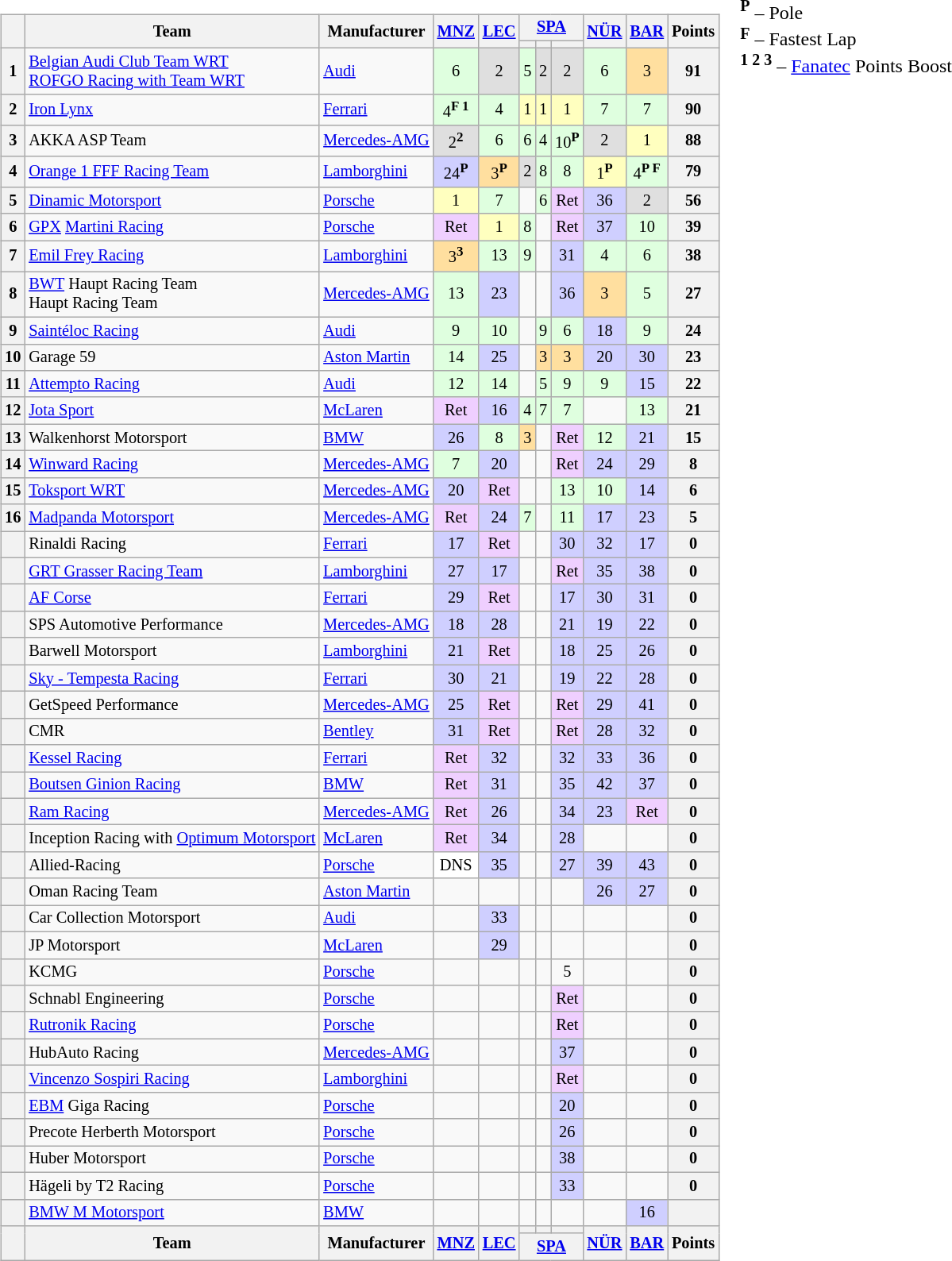<table>
<tr>
<td><br><table class="wikitable" style="font-size:85%; text-align:center;">
<tr>
<th rowspan=2></th>
<th rowspan=2>Team</th>
<th rowspan=2>Manufacturer</th>
<th rowspan=2><a href='#'>MNZ</a><br></th>
<th rowspan=2><a href='#'>LEC</a><br></th>
<th colspan=3><a href='#'>SPA</a><br></th>
<th rowspan=2><a href='#'>NÜR</a><br></th>
<th rowspan=2><a href='#'>BAR</a><br></th>
<th rowspan=2>Points</th>
</tr>
<tr>
<th></th>
<th></th>
<th></th>
</tr>
<tr>
<th>1</th>
<td align="left"> <a href='#'>Belgian Audi Club Team WRT</a><br> <a href='#'>ROFGO Racing with Team WRT</a></td>
<td align="left"><a href='#'>Audi</a></td>
<td style="background:#dfffdf;">6</td>
<td style="background:#dfdfdf;">2</td>
<td style="background:#dfffdf;">5</td>
<td style="background:#dfdfdf;">2</td>
<td style="background:#dfdfdf;">2</td>
<td style="background:#dfffdf;">6</td>
<td style="background:#ffdf9f;">3</td>
<th>91</th>
</tr>
<tr>
<th>2</th>
<td align="left"> <a href='#'>Iron Lynx</a></td>
<td align="left"><a href='#'>Ferrari</a></td>
<td style="background:#dfffdf;">4<sup><strong>F 1</strong></sup></td>
<td style="background:#dfffdf;">4</td>
<td style="background:#ffffbf;">1</td>
<td style="background:#ffffbf;">1</td>
<td style="background:#ffffbf;">1</td>
<td style="background:#dfffdf;">7</td>
<td style="background:#dfffdf;">7</td>
<th>90</th>
</tr>
<tr>
<th>3</th>
<td align="left"> AKKA ASP Team</td>
<td align="left"><a href='#'>Mercedes-AMG</a></td>
<td style="background:#dfdfdf;">2<sup><strong>2</strong></sup></td>
<td style="background:#dfffdf;">6</td>
<td style="background:#dfffdf;">6</td>
<td style="background:#dfffdf;">4</td>
<td style="background:#dfffdf;">10<sup><strong>P</strong></sup></td>
<td style="background:#dfdfdf;">2</td>
<td style="background:#ffffbf;">1</td>
<th>88</th>
</tr>
<tr>
<th>4</th>
<td align="left"> <a href='#'>Orange 1 FFF Racing Team</a></td>
<td align="left"><a href='#'>Lamborghini</a></td>
<td style="background:#cfcfff;">24<sup><strong>P</strong></sup></td>
<td style="background:#ffdf9f;">3<sup><strong>P</strong></sup></td>
<td style="background:#dfdfdf;">2</td>
<td style="background:#dfffdf;">8</td>
<td style="background:#dfffdf;">8</td>
<td style="background:#ffffbf;">1<sup><strong>P</strong></sup></td>
<td style="background:#dfffdf;">4<sup><strong>P F</strong></sup></td>
<th>79</th>
</tr>
<tr>
<th>5</th>
<td align="left"> <a href='#'>Dinamic Motorsport</a></td>
<td align="left"><a href='#'>Porsche</a></td>
<td style="background:#ffffbf;">1</td>
<td style="background:#dfffdf;">7</td>
<td></td>
<td style="background:#dfffdf;">6</td>
<td style="background:#efcfff;">Ret</td>
<td style="background:#cfcfff;">36</td>
<td style="background:#dfdfdf;">2</td>
<th>56</th>
</tr>
<tr>
<th>6</th>
<td align="left"> <a href='#'>GPX</a> <a href='#'>Martini Racing</a></td>
<td align="left"><a href='#'>Porsche</a></td>
<td style="background:#efcfff;">Ret</td>
<td style="background:#ffffbf;">1</td>
<td style="background:#dfffdf;">8</td>
<td></td>
<td style="background:#efcfff;">Ret</td>
<td style="background:#cfcfff;">37</td>
<td style="background:#dfffdf;">10</td>
<th>39</th>
</tr>
<tr>
<th>7</th>
<td align="left"> <a href='#'>Emil Frey Racing</a></td>
<td align="left"><a href='#'>Lamborghini</a></td>
<td style="background:#ffdf9f;">3<sup><strong>3</strong></sup></td>
<td style="background:#dfffdf;">13</td>
<td style="background:#dfffdf;">9</td>
<td></td>
<td style="background:#cfcfff;">31</td>
<td style="background:#dfffdf;">4</td>
<td style="background:#dfffdf;">6</td>
<th>38</th>
</tr>
<tr>
<th>8</th>
<td align="left"> <a href='#'>BWT</a> Haupt Racing Team<br> Haupt Racing Team</td>
<td align="left"><a href='#'>Mercedes-AMG</a></td>
<td style="background:#dfffdf;">13</td>
<td style="background:#cfcfff;">23</td>
<td></td>
<td></td>
<td style="background:#cfcfff;">36</td>
<td style="background:#ffdf9f;">3</td>
<td style="background:#dfffdf;">5</td>
<th>27</th>
</tr>
<tr>
<th>9</th>
<td align="left"> <a href='#'>Saintéloc Racing</a></td>
<td align="left"><a href='#'>Audi</a></td>
<td style="background:#dfffdf;">9</td>
<td style="background:#dfffdf;">10</td>
<td></td>
<td style="background:#dfffdf;">9</td>
<td style="background:#dfffdf;">6</td>
<td style="background:#cfcfff;">18</td>
<td style="background:#dfffdf;">9</td>
<th>24</th>
</tr>
<tr>
<th>10</th>
<td align="left"> Garage 59</td>
<td align="left"><a href='#'>Aston Martin</a></td>
<td style="background:#dfffdf;">14</td>
<td style="background:#cfcfff;">25</td>
<td></td>
<td style="background:#ffdf9f;">3</td>
<td style="background:#ffdf9f;">3</td>
<td style="background:#cfcfff;">20</td>
<td style="background:#cfcfff;">30</td>
<th>23</th>
</tr>
<tr>
<th>11</th>
<td align="left"> <a href='#'>Attempto Racing</a></td>
<td align="left"><a href='#'>Audi</a></td>
<td style="background:#dfffdf;">12</td>
<td style="background:#dfffdf;">14</td>
<td></td>
<td style="background:#dfffdf;">5</td>
<td style="background:#dfffdf;">9</td>
<td style="background:#dfffdf;">9</td>
<td style="background:#cfcfff;">15</td>
<th>22</th>
</tr>
<tr>
<th>12</th>
<td align="left"> <a href='#'>Jota Sport</a></td>
<td align="left"><a href='#'>McLaren</a></td>
<td style="background:#efcfff;">Ret</td>
<td style="background:#cfcfff;">16</td>
<td style="background:#dfffdf;">4</td>
<td style="background:#dfffdf;">7</td>
<td style="background:#dfffdf;">7</td>
<td></td>
<td style="background:#dfffdf;">13</td>
<th>21</th>
</tr>
<tr>
<th>13</th>
<td align="left"> Walkenhorst Motorsport</td>
<td align="left"><a href='#'>BMW</a></td>
<td style="background:#cfcfff;">26</td>
<td style="background:#dfffdf;">8</td>
<td style="background:#ffdf9f;">3</td>
<td></td>
<td style="background:#efcfff;">Ret</td>
<td style="background:#dfffdf;">12</td>
<td style="background:#cfcfff;">21</td>
<th>15</th>
</tr>
<tr>
<th>14</th>
<td align="left"> <a href='#'>Winward Racing</a></td>
<td align="left"><a href='#'>Mercedes-AMG</a></td>
<td style="background:#dfffdf;">7</td>
<td style="background:#cfcfff;">20</td>
<td></td>
<td></td>
<td style="background:#efcfff;">Ret</td>
<td style="background:#cfcfff;">24</td>
<td style="background:#cfcfff;">29</td>
<th>8</th>
</tr>
<tr>
<th>15</th>
<td align="left"> <a href='#'>Toksport WRT</a></td>
<td align="left"><a href='#'>Mercedes-AMG</a></td>
<td style="background:#cfcfff;">20</td>
<td style="background:#efcfff;">Ret</td>
<td></td>
<td></td>
<td style="background:#dfffdf;">13</td>
<td style="background:#dfffdf;">10</td>
<td style="background:#cfcfff;">14</td>
<th>6</th>
</tr>
<tr>
<th>16</th>
<td align="left"> <a href='#'>Madpanda Motorsport</a></td>
<td align="left"><a href='#'>Mercedes-AMG</a></td>
<td style="background:#efcfff;">Ret</td>
<td style="background:#cfcfff;">24</td>
<td style="background:#dfffdf;">7</td>
<td></td>
<td style="background:#dfffdf;">11</td>
<td style="background:#cfcfff;">17</td>
<td style="background:#cfcfff;">23</td>
<th>5</th>
</tr>
<tr>
<th></th>
<td align="left"> Rinaldi Racing</td>
<td align="left"><a href='#'>Ferrari</a></td>
<td style="background:#cfcfff;">17</td>
<td style="background:#efcfff;">Ret</td>
<td></td>
<td></td>
<td style="background:#cfcfff;">30</td>
<td style="background:#cfcfff;">32</td>
<td style="background:#cfcfff;">17</td>
<th>0</th>
</tr>
<tr>
<th></th>
<td align="left"> <a href='#'>GRT Grasser Racing Team</a></td>
<td align="left"><a href='#'>Lamborghini</a></td>
<td style="background:#cfcfff;">27</td>
<td style="background:#cfcfff;">17</td>
<td></td>
<td></td>
<td style="background:#efcfff;">Ret</td>
<td style="background:#cfcfff;">35</td>
<td style="background:#cfcfff;">38</td>
<th>0</th>
</tr>
<tr>
<th></th>
<td align="left"> <a href='#'>AF Corse</a></td>
<td align="left"><a href='#'>Ferrari</a></td>
<td style="background:#cfcfff;">29</td>
<td style="background:#efcfff;">Ret</td>
<td></td>
<td></td>
<td style="background:#cfcfff;">17</td>
<td style="background:#cfcfff;">30</td>
<td style="background:#cfcfff;">31</td>
<th>0</th>
</tr>
<tr>
<th></th>
<td align="left"> SPS Automotive Performance</td>
<td align="left"><a href='#'>Mercedes-AMG</a></td>
<td style="background:#cfcfff;">18</td>
<td style="background:#cfcfff;">28</td>
<td></td>
<td></td>
<td style="background:#cfcfff;">21</td>
<td style="background:#cfcfff;">19</td>
<td style="background:#cfcfff;">22</td>
<th>0</th>
</tr>
<tr>
<th></th>
<td align="left"> Barwell Motorsport</td>
<td align="left"><a href='#'>Lamborghini</a></td>
<td style="background:#cfcfff;">21</td>
<td style="background:#efcfff;">Ret</td>
<td></td>
<td></td>
<td style="background:#cfcfff;">18</td>
<td style="background:#cfcfff;">25</td>
<td style="background:#cfcfff;">26</td>
<th>0</th>
</tr>
<tr>
<th></th>
<td align="left"> <a href='#'>Sky - Tempesta Racing</a></td>
<td align="left"><a href='#'>Ferrari</a></td>
<td style="background:#cfcfff;">30</td>
<td style="background:#cfcfff;">21</td>
<td></td>
<td></td>
<td style="background:#cfcfff;">19</td>
<td style="background:#cfcfff;">22</td>
<td style="background:#cfcfff;">28</td>
<th>0</th>
</tr>
<tr>
<th></th>
<td align="left"> GetSpeed Performance</td>
<td align="left"><a href='#'>Mercedes-AMG</a></td>
<td style="background:#cfcfff;">25</td>
<td style="background:#efcfff;">Ret</td>
<td></td>
<td></td>
<td style="background:#efcfff;">Ret</td>
<td style="background:#cfcfff;">29</td>
<td style="background:#cfcfff;">41</td>
<th>0</th>
</tr>
<tr>
<th></th>
<td align="left"> CMR</td>
<td align="left"><a href='#'>Bentley</a></td>
<td style="background:#cfcfff;">31</td>
<td style="background:#efcfff;">Ret</td>
<td></td>
<td></td>
<td style="background:#efcfff;">Ret</td>
<td style="background:#cfcfff;">28</td>
<td style="background:#cfcfff;">32</td>
<th>0</th>
</tr>
<tr>
<th></th>
<td align="left"> <a href='#'>Kessel Racing</a></td>
<td align="left"><a href='#'>Ferrari</a></td>
<td style="background:#efcfff;">Ret</td>
<td style="background:#cfcfff;">32</td>
<td></td>
<td></td>
<td style="background:#cfcfff;">32</td>
<td style="background:#cfcfff;">33</td>
<td style="background:#cfcfff;">36</td>
<th>0</th>
</tr>
<tr>
<th></th>
<td align="left"> <a href='#'>Boutsen Ginion Racing</a></td>
<td align="left"><a href='#'>BMW</a></td>
<td style="background:#efcfff;">Ret</td>
<td style="background:#cfcfff;">31</td>
<td></td>
<td></td>
<td style="background:#cfcfff;">35</td>
<td style="background:#cfcfff;">42</td>
<td style="background:#cfcfff;">37</td>
<th>0</th>
</tr>
<tr>
<th></th>
<td align="left"> <a href='#'>Ram Racing</a></td>
<td align="left"><a href='#'>Mercedes-AMG</a></td>
<td style="background:#efcfff;">Ret</td>
<td style="background:#cfcfff;">26</td>
<td></td>
<td></td>
<td style="background:#cfcfff;">34</td>
<td style="background:#cfcfff;">23</td>
<td style="background:#efcfff;">Ret</td>
<th>0</th>
</tr>
<tr>
<th></th>
<td align="left"> Inception Racing with <a href='#'>Optimum Motorsport</a></td>
<td align="left"><a href='#'>McLaren</a></td>
<td style="background:#efcfff;">Ret</td>
<td style="background:#cfcfff;">34</td>
<td></td>
<td></td>
<td style="background:#cfcfff;">28</td>
<td></td>
<td></td>
<th>0</th>
</tr>
<tr>
<th></th>
<td align="left"> Allied-Racing</td>
<td align="left"><a href='#'>Porsche</a></td>
<td style="background:#ffffff;">DNS</td>
<td style="background:#cfcfff;">35</td>
<td></td>
<td></td>
<td style="background:#cfcfff;">27</td>
<td style="background:#cfcfff;">39</td>
<td style="background:#cfcfff;">43</td>
<th>0</th>
</tr>
<tr>
<th></th>
<td align="left"> Oman Racing Team</td>
<td align="left"><a href='#'>Aston Martin</a></td>
<td></td>
<td></td>
<td></td>
<td></td>
<td></td>
<td style="background:#cfcfff;">26</td>
<td style="background:#cfcfff;">27</td>
<th>0</th>
</tr>
<tr>
<th></th>
<td align="left"> Car Collection Motorsport</td>
<td align="left"><a href='#'>Audi</a></td>
<td></td>
<td style="background:#cfcfff;">33</td>
<td></td>
<td></td>
<td></td>
<td></td>
<td></td>
<th>0</th>
</tr>
<tr>
<th></th>
<td align="left"> JP Motorsport</td>
<td align="left"><a href='#'>McLaren</a></td>
<td></td>
<td style="background:#cfcfff;">29</td>
<td></td>
<td></td>
<td></td>
<td></td>
<td></td>
<th>0</th>
</tr>
<tr>
<th></th>
<td align="left"> KCMG</td>
<td align="left"><a href='#'>Porsche</a></td>
<td></td>
<td></td>
<td></td>
<td></td>
<td>5</td>
<td></td>
<td></td>
<th>0</th>
</tr>
<tr>
<th></th>
<td align="left"> Schnabl Engineering</td>
<td align="left"><a href='#'>Porsche</a></td>
<td></td>
<td></td>
<td></td>
<td></td>
<td style="background:#efcfff;">Ret</td>
<td></td>
<td></td>
<th>0</th>
</tr>
<tr>
<th></th>
<td align="left"> <a href='#'>Rutronik Racing</a></td>
<td align="left"><a href='#'>Porsche</a></td>
<td></td>
<td></td>
<td></td>
<td></td>
<td style="background:#efcfff;">Ret</td>
<td></td>
<td></td>
<th>0</th>
</tr>
<tr>
<th></th>
<td align="left"> HubAuto Racing</td>
<td align="left"><a href='#'>Mercedes-AMG</a></td>
<td></td>
<td></td>
<td></td>
<td></td>
<td style="background:#cfcfff;">37</td>
<td></td>
<td></td>
<th>0</th>
</tr>
<tr>
<th></th>
<td align="left"> <a href='#'>Vincenzo Sospiri Racing</a></td>
<td align="left"><a href='#'>Lamborghini</a></td>
<td></td>
<td></td>
<td></td>
<td></td>
<td style="background:#efcfff;">Ret</td>
<td></td>
<td></td>
<th>0</th>
</tr>
<tr>
<th></th>
<td align="left"> <a href='#'>EBM</a> Giga Racing</td>
<td align="left"><a href='#'>Porsche</a></td>
<td></td>
<td></td>
<td></td>
<td></td>
<td style="background:#cfcfff;">20</td>
<td></td>
<td></td>
<th>0</th>
</tr>
<tr>
<th></th>
<td align="left"> Precote Herberth Motorsport</td>
<td align="left"><a href='#'>Porsche</a></td>
<td></td>
<td></td>
<td></td>
<td></td>
<td style="background:#cfcfff;">26</td>
<td></td>
<td></td>
<th>0</th>
</tr>
<tr>
<th></th>
<td align="left"> Huber Motorsport</td>
<td align="left"><a href='#'>Porsche</a></td>
<td></td>
<td></td>
<td></td>
<td></td>
<td style="background:#cfcfff;">38</td>
<td></td>
<td></td>
<th>0</th>
</tr>
<tr>
<th></th>
<td align="left"> Hägeli by T2 Racing</td>
<td align="left"><a href='#'>Porsche</a></td>
<td></td>
<td></td>
<td></td>
<td></td>
<td style="background:#cfcfff;">33</td>
<td></td>
<td></td>
<th>0</th>
</tr>
<tr>
<th></th>
<td align="left"> <a href='#'>BMW M Motorsport</a></td>
<td align="left"><a href='#'>BMW</a></td>
<td></td>
<td></td>
<td></td>
<td></td>
<td></td>
<td></td>
<td style="background:#cfcfff;">16</td>
<th></th>
</tr>
<tr>
<th rowspan=2></th>
<th rowspan=2>Team</th>
<th rowspan=2>Manufacturer</th>
<th rowspan=2><a href='#'>MNZ</a><br></th>
<th rowspan=2><a href='#'>LEC</a><br></th>
<th></th>
<th></th>
<th></th>
<th rowspan=2><a href='#'>NÜR</a><br></th>
<th rowspan=2><a href='#'>BAR</a><br></th>
<th rowspan=2>Points</th>
</tr>
<tr>
<th colspan=3><a href='#'>SPA</a><br></th>
</tr>
</table>
</td>
<td valign="top"><br>
<span><strong><sup>P</sup></strong> – Pole<br>
<strong><sup>F</sup></strong> – Fastest Lap<br>
<strong><sup>1 2 3</sup></strong> – <a href='#'>Fanatec</a> Points Boost</span></td>
</tr>
</table>
